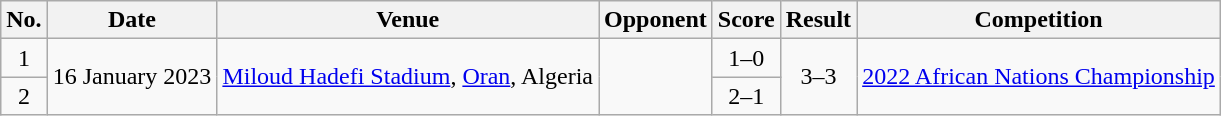<table class="wikitable sortable">
<tr>
<th scope="col">No.</th>
<th scope="col">Date</th>
<th scope="col">Venue</th>
<th scope="col">Opponent</th>
<th scope="col">Score</th>
<th scope="col">Result</th>
<th scope="col">Competition</th>
</tr>
<tr>
<td align="center">1</td>
<td rowspan=2>16 January 2023</td>
<td rowspan=2><a href='#'>Miloud Hadefi Stadium</a>, <a href='#'>Oran</a>, Algeria</td>
<td rowspan=2></td>
<td align="center">1–0</td>
<td align="center" rowspan=2>3–3</td>
<td rowspan=2><a href='#'>2022 African Nations Championship</a></td>
</tr>
<tr>
<td align="center">2</td>
<td align="center">2–1</td>
</tr>
</table>
